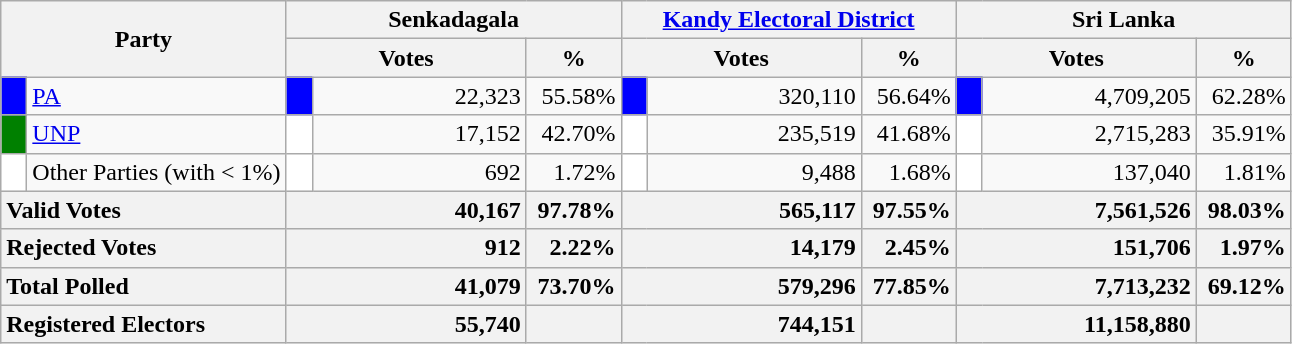<table class="wikitable">
<tr>
<th colspan="2" width="144px"rowspan="2">Party</th>
<th colspan="3" width="216px">Senkadagala</th>
<th colspan="3" width="216px"><a href='#'>Kandy Electoral District</a></th>
<th colspan="3" width="216px">Sri Lanka</th>
</tr>
<tr>
<th colspan="2" width="144px">Votes</th>
<th>%</th>
<th colspan="2" width="144px">Votes</th>
<th>%</th>
<th colspan="2" width="144px">Votes</th>
<th>%</th>
</tr>
<tr>
<td style="background-color:blue;" width="10px"></td>
<td style="text-align:left;"><a href='#'>PA</a></td>
<td style="background-color:blue;" width="10px"></td>
<td style="text-align:right;">22,323</td>
<td style="text-align:right;">55.58%</td>
<td style="background-color:blue;" width="10px"></td>
<td style="text-align:right;">320,110</td>
<td style="text-align:right;">56.64%</td>
<td style="background-color:blue;" width="10px"></td>
<td style="text-align:right;">4,709,205</td>
<td style="text-align:right;">62.28%</td>
</tr>
<tr>
<td style="background-color:green;" width="10px"></td>
<td style="text-align:left;"><a href='#'>UNP</a></td>
<td style="background-color:white;" width="10px"></td>
<td style="text-align:right;">17,152</td>
<td style="text-align:right;">42.70%</td>
<td style="background-color:white;" width="10px"></td>
<td style="text-align:right;">235,519</td>
<td style="text-align:right;">41.68%</td>
<td style="background-color:white;" width="10px"></td>
<td style="text-align:right;">2,715,283</td>
<td style="text-align:right;">35.91%</td>
</tr>
<tr>
<td style="background-color:white;" width="10px"></td>
<td style="text-align:left;">Other Parties (with < 1%)</td>
<td style="background-color:white;" width="10px"></td>
<td style="text-align:right;">692</td>
<td style="text-align:right;">1.72%</td>
<td style="background-color:white;" width="10px"></td>
<td style="text-align:right;">9,488</td>
<td style="text-align:right;">1.68%</td>
<td style="background-color:white;" width="10px"></td>
<td style="text-align:right;">137,040</td>
<td style="text-align:right;">1.81%</td>
</tr>
<tr>
<th colspan="2" width="144px"style="text-align:left;">Valid Votes</th>
<th style="text-align:right;"colspan="2" width="144px">40,167</th>
<th style="text-align:right;">97.78%</th>
<th style="text-align:right;"colspan="2" width="144px">565,117</th>
<th style="text-align:right;">97.55%</th>
<th style="text-align:right;"colspan="2" width="144px">7,561,526</th>
<th style="text-align:right;">98.03%</th>
</tr>
<tr>
<th colspan="2" width="144px"style="text-align:left;">Rejected Votes</th>
<th style="text-align:right;"colspan="2" width="144px">912</th>
<th style="text-align:right;">2.22%</th>
<th style="text-align:right;"colspan="2" width="144px">14,179</th>
<th style="text-align:right;">2.45%</th>
<th style="text-align:right;"colspan="2" width="144px">151,706</th>
<th style="text-align:right;">1.97%</th>
</tr>
<tr>
<th colspan="2" width="144px"style="text-align:left;">Total Polled</th>
<th style="text-align:right;"colspan="2" width="144px">41,079</th>
<th style="text-align:right;">73.70%</th>
<th style="text-align:right;"colspan="2" width="144px">579,296</th>
<th style="text-align:right;">77.85%</th>
<th style="text-align:right;"colspan="2" width="144px">7,713,232</th>
<th style="text-align:right;">69.12%</th>
</tr>
<tr>
<th colspan="2" width="144px"style="text-align:left;">Registered Electors</th>
<th style="text-align:right;"colspan="2" width="144px">55,740</th>
<th></th>
<th style="text-align:right;"colspan="2" width="144px">744,151</th>
<th></th>
<th style="text-align:right;"colspan="2" width="144px">11,158,880</th>
<th></th>
</tr>
</table>
